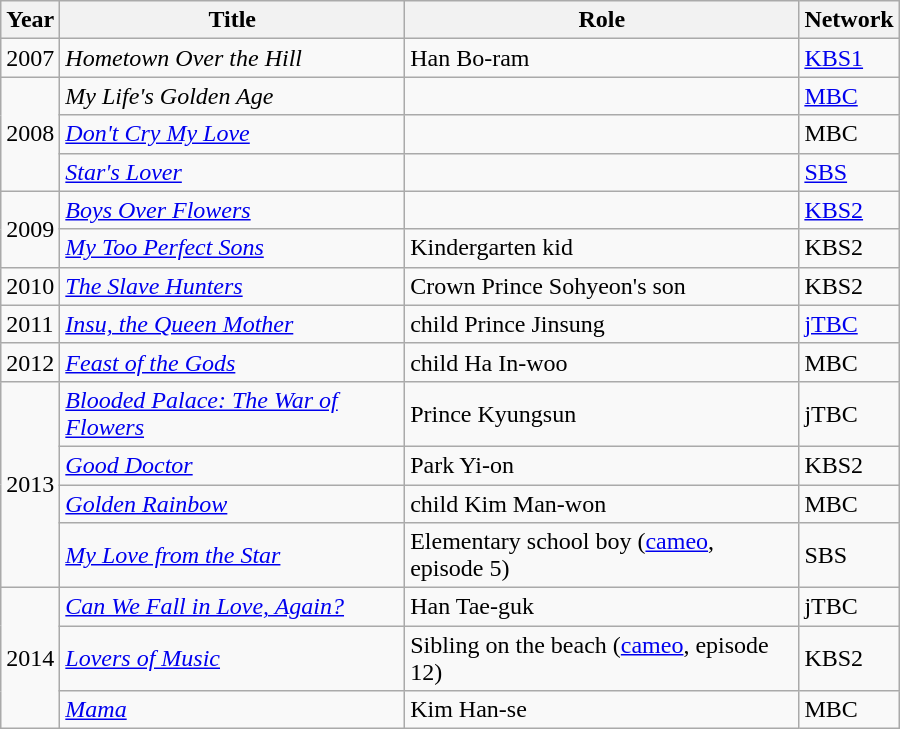<table class="wikitable" style="width:600px">
<tr>
<th width=10>Year</th>
<th>Title</th>
<th>Role</th>
<th>Network</th>
</tr>
<tr>
<td>2007</td>
<td><em>Hometown Over the Hill</em></td>
<td>Han Bo-ram</td>
<td><a href='#'>KBS1</a></td>
</tr>
<tr>
<td rowspan=3>2008</td>
<td><em>My Life's Golden Age</em></td>
<td></td>
<td><a href='#'>MBC</a></td>
</tr>
<tr>
<td><em><a href='#'>Don't Cry My Love</a></em></td>
<td></td>
<td>MBC</td>
</tr>
<tr>
<td><em><a href='#'>Star's Lover</a></em></td>
<td></td>
<td><a href='#'>SBS</a></td>
</tr>
<tr>
<td rowspan=2>2009</td>
<td><em><a href='#'>Boys Over Flowers</a></em></td>
<td></td>
<td><a href='#'>KBS2</a></td>
</tr>
<tr>
<td><em><a href='#'>My Too Perfect Sons</a></em></td>
<td>Kindergarten kid</td>
<td>KBS2</td>
</tr>
<tr>
<td>2010</td>
<td><em><a href='#'>The Slave Hunters</a></em></td>
<td>Crown Prince Sohyeon's son</td>
<td>KBS2</td>
</tr>
<tr>
<td>2011</td>
<td><em><a href='#'>Insu, the Queen Mother</a></em></td>
<td>child Prince Jinsung</td>
<td><a href='#'>jTBC</a></td>
</tr>
<tr>
<td>2012</td>
<td><em><a href='#'>Feast of the Gods</a></em></td>
<td>child Ha In-woo</td>
<td>MBC</td>
</tr>
<tr>
<td rowspan=4>2013</td>
<td><em><a href='#'>Blooded Palace: The War of Flowers</a></em></td>
<td>Prince Kyungsun</td>
<td>jTBC</td>
</tr>
<tr>
<td><em><a href='#'>Good Doctor</a></em></td>
<td>Park Yi-on</td>
<td>KBS2</td>
</tr>
<tr>
<td><em><a href='#'>Golden Rainbow</a></em></td>
<td>child Kim Man-won</td>
<td>MBC</td>
</tr>
<tr>
<td><em><a href='#'>My Love from the Star</a></em></td>
<td>Elementary school boy (<a href='#'>cameo</a>, episode 5)</td>
<td>SBS</td>
</tr>
<tr>
<td rowspan=3>2014</td>
<td><em><a href='#'>Can We Fall in Love, Again?</a></em></td>
<td>Han Tae-guk</td>
<td>jTBC</td>
</tr>
<tr>
<td><em><a href='#'>Lovers of Music</a></em></td>
<td>Sibling on the beach (<a href='#'>cameo</a>, episode 12)</td>
<td>KBS2</td>
</tr>
<tr>
<td><em><a href='#'>Mama</a></em></td>
<td>Kim Han-se</td>
<td>MBC</td>
</tr>
</table>
